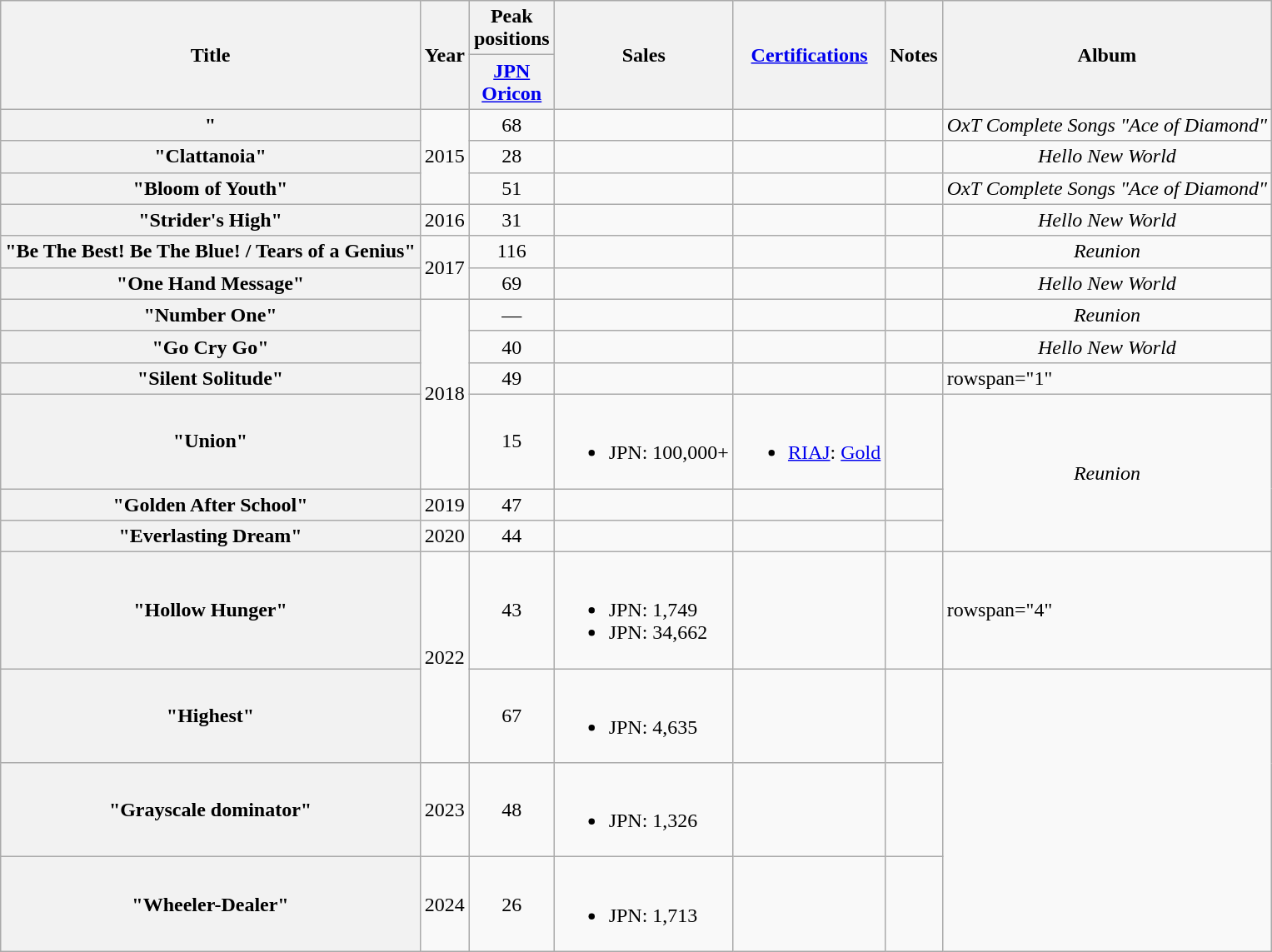<table class="wikitable plainrowheaders">
<tr>
<th scope="col" rowspan="2">Title</th>
<th scope="col" rowspan="2">Year</th>
<th scope="col" colspan="1">Peak positions</th>
<th scope="col" rowspan="2">Sales</th>
<th scope="col" rowspan="2"><a href='#'>Certifications</a></th>
<th scope="col" rowspan="2">Notes</th>
<th scope="col" rowspan="2">Album</th>
</tr>
<tr>
<th style="width:50px;" scope="col"><a href='#'>JPN<br>Oricon</a><br></th>
</tr>
<tr>
<th scope="row">"</th>
<td align="center" rowspan="3">2015</td>
<td align="center">68</td>
<td></td>
<td></td>
<td></td>
<td align="center"><em>OxT Complete Songs "Ace of Diamond"</em></td>
</tr>
<tr>
<th scope="row">"Clattanoia"</th>
<td align="center">28</td>
<td></td>
<td></td>
<td></td>
<td align="center"><em>Hello New World</em></td>
</tr>
<tr>
<th scope="row">"Bloom of Youth"</th>
<td align="center">51</td>
<td></td>
<td></td>
<td></td>
<td align="center"><em>OxT Complete Songs "Ace of Diamond"</em></td>
</tr>
<tr>
<th scope="row">"Strider's High"</th>
<td align="center">2016</td>
<td align="center">31</td>
<td></td>
<td></td>
<td></td>
<td align="center"><em>Hello New World</em></td>
</tr>
<tr>
<th scope="row">"Be The Best! Be The Blue! / Tears of a Genius"</th>
<td align="center" rowspan="2">2017</td>
<td align="center">116</td>
<td></td>
<td></td>
<td></td>
<td align="center"><em>Reunion</em></td>
</tr>
<tr>
<th scope="row">"One Hand Message"</th>
<td align="center">69</td>
<td></td>
<td></td>
<td></td>
<td align="center"><em>Hello New World</em></td>
</tr>
<tr>
<th scope="row">"Number One"</th>
<td align="center" rowspan="4">2018</td>
<td align="center">—</td>
<td></td>
<td></td>
<td></td>
<td align="center"><em>Reunion</em></td>
</tr>
<tr>
<th scope="row">"Go Cry Go"</th>
<td align="center">40</td>
<td></td>
<td></td>
<td></td>
<td align="center"><em>Hello New World</em></td>
</tr>
<tr>
<th scope="row">"Silent Solitude"</th>
<td align="center">49</td>
<td></td>
<td></td>
<td></td>
<td>rowspan="1" </td>
</tr>
<tr>
<th scope="row">"Union"</th>
<td align="center">15</td>
<td><br><ul><li>JPN: 100,000+</li></ul></td>
<td><br><ul><li><a href='#'>RIAJ</a>: <a href='#'>Gold</a></li></ul></td>
<td></td>
<td align="center" rowspan=3"><em>Reunion</em></td>
</tr>
<tr>
<th scope="row">"Golden After School"</th>
<td align="center">2019</td>
<td align="center">47</td>
<td></td>
<td></td>
<td></td>
</tr>
<tr>
<th scope="row">"Everlasting Dream"</th>
<td align="center">2020</td>
<td align="center">44</td>
<td></td>
<td></td>
<td></td>
</tr>
<tr>
<th scope="row">"Hollow Hunger"</th>
<td align="center" rowspan="2">2022</td>
<td align="center">43</td>
<td><br><ul><li>JPN: 1,749 </li><li>JPN: 34,662 </li></ul></td>
<td></td>
<td></td>
<td>rowspan="4" </td>
</tr>
<tr>
<th scope="row">"Highest"</th>
<td align="center">67</td>
<td><br><ul><li>JPN: 4,635 </li></ul></td>
<td></td>
<td></td>
</tr>
<tr>
<th scope="row">"Grayscale dominator"</th>
<td align="center" rowspan="1">2023</td>
<td align="center">48</td>
<td><br><ul><li>JPN: 1,326 </li></ul></td>
<td></td>
<td></td>
</tr>
<tr>
<th scope="row">"Wheeler-Dealer"</th>
<td align="center" rowspan="1">2024</td>
<td align="center">26</td>
<td><br><ul><li>JPN: 1,713 </li></ul></td>
<td></td>
<td></td>
</tr>
</table>
